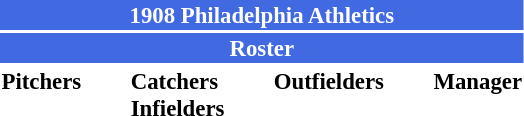<table class="toccolours" style="font-size: 95%;">
<tr>
<th colspan="10" style="background-color: #4169e1; color: white; text-align: center;">1908 Philadelphia Athletics</th>
</tr>
<tr>
<td colspan="10" style="background-color: #4169e1; color: white; text-align: center;"><strong>Roster</strong></td>
</tr>
<tr>
<td valign="top"><strong>Pitchers</strong><br>











</td>
<td width="25px"></td>
<td valign="top"><strong>Catchers</strong><br>





<strong>Infielders</strong>







</td>
<td width="25px"></td>
<td valign="top"><strong>Outfielders</strong><br>








</td>
<td width="25px"></td>
<td valign="top"><strong>Manager</strong><br></td>
</tr>
</table>
